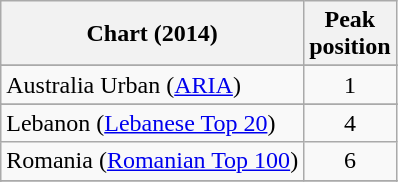<table class="wikitable sortable">
<tr>
<th>Chart (2014)</th>
<th>Peak<br>position</th>
</tr>
<tr>
</tr>
<tr>
<td scope="row">Australia Urban (<a href='#'>ARIA</a>)</td>
<td style="text-align:center;">1</td>
</tr>
<tr>
</tr>
<tr>
</tr>
<tr>
<td align="left">Lebanon (<a href='#'>Lebanese Top 20</a>)</td>
<td style="text-align:center;">4</td>
</tr>
<tr>
<td>Romania (<a href='#'>Romanian Top 100</a>)</td>
<td style="text-align:center;">6</td>
</tr>
<tr>
</tr>
<tr>
</tr>
</table>
